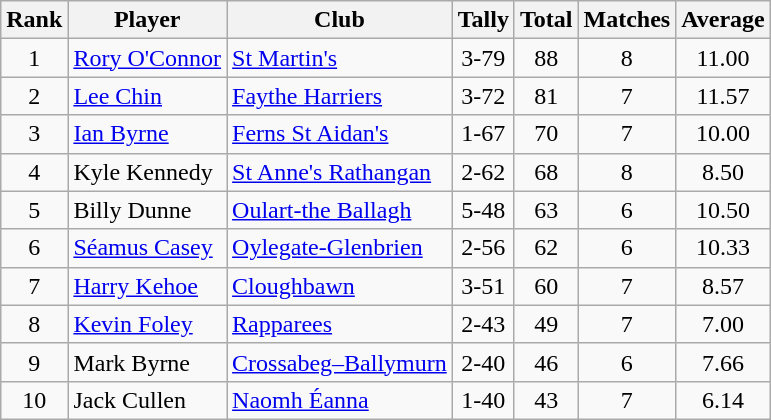<table class="wikitable">
<tr>
<th>Rank</th>
<th>Player</th>
<th>Club</th>
<th>Tally</th>
<th>Total</th>
<th>Matches</th>
<th>Average</th>
</tr>
<tr>
<td rowspan=1 align=center>1</td>
<td><a href='#'>Rory O'Connor</a></td>
<td><a href='#'>St Martin's</a></td>
<td align=center>3-79</td>
<td align=center>88</td>
<td align=center>8</td>
<td align=center>11.00</td>
</tr>
<tr>
<td rowspan=1 align=center>2</td>
<td><a href='#'>Lee Chin</a></td>
<td><a href='#'>Faythe Harriers</a></td>
<td align=center>3-72</td>
<td align=center>81</td>
<td align=center>7</td>
<td align=center>11.57</td>
</tr>
<tr>
<td rowspan=1 align=center>3</td>
<td><a href='#'>Ian Byrne</a></td>
<td><a href='#'>Ferns St Aidan's</a></td>
<td align=center>1-67</td>
<td align=center>70</td>
<td align=center>7</td>
<td align=center>10.00</td>
</tr>
<tr>
<td rowspan=1 align=center>4</td>
<td>Kyle Kennedy</td>
<td><a href='#'>St Anne's Rathangan</a></td>
<td align=center>2-62</td>
<td align=center>68</td>
<td align=center>8</td>
<td align=center>8.50</td>
</tr>
<tr>
<td rowspan=1 align=center>5</td>
<td>Billy Dunne</td>
<td><a href='#'>Oulart-the Ballagh</a></td>
<td align=center>5-48</td>
<td align=center>63</td>
<td align=center>6</td>
<td align=center>10.50</td>
</tr>
<tr>
<td rowspan=1 align=center>6</td>
<td><a href='#'>Séamus Casey</a></td>
<td><a href='#'>Oylegate-Glenbrien</a></td>
<td align=center>2-56</td>
<td align=center>62</td>
<td align=center>6</td>
<td align=center>10.33</td>
</tr>
<tr>
<td rowspan=1 align=center>7</td>
<td><a href='#'>Harry Kehoe</a></td>
<td><a href='#'>Cloughbawn</a></td>
<td align=center>3-51</td>
<td align=center>60</td>
<td align=center>7</td>
<td align=center>8.57</td>
</tr>
<tr>
<td rowspan=1 align=center>8</td>
<td><a href='#'>Kevin Foley</a></td>
<td><a href='#'>Rapparees</a></td>
<td align=center>2-43</td>
<td align=center>49</td>
<td align=center>7</td>
<td align=center>7.00</td>
</tr>
<tr>
<td rowspan=1 align=center>9</td>
<td>Mark Byrne</td>
<td><a href='#'>Crossabeg–Ballymurn</a></td>
<td align=center>2-40</td>
<td align=center>46</td>
<td align=center>6</td>
<td align=center>7.66</td>
</tr>
<tr>
<td rowspan=1 align=center>10</td>
<td>Jack Cullen</td>
<td><a href='#'>Naomh Éanna</a></td>
<td align=center>1-40</td>
<td align=center>43</td>
<td align=center>7</td>
<td align=center>6.14</td>
</tr>
</table>
